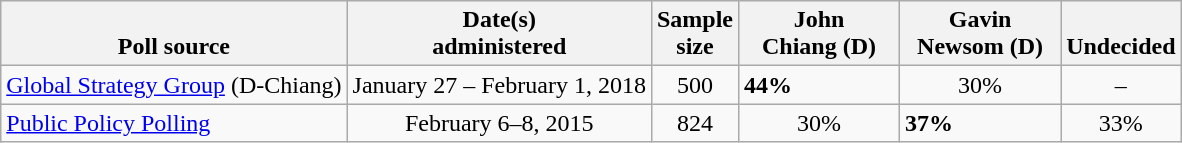<table class="wikitable">
<tr valign=bottom>
<th>Poll source</th>
<th>Date(s)<br>administered</th>
<th>Sample<br>size</th>
<th style="width:100px;">John<br>Chiang (D)</th>
<th style="width:100px;">Gavin<br>Newsom (D)</th>
<th>Undecided</th>
</tr>
<tr>
<td><a href='#'>Global Strategy Group</a> (D-Chiang)</td>
<td align=center>January 27 – February 1, 2018</td>
<td align=center>500</td>
<td><strong>44%</strong></td>
<td align=center>30%</td>
<td align=center>–</td>
</tr>
<tr>
<td><a href='#'>Public Policy Polling</a></td>
<td align=center>February 6–8, 2015</td>
<td align=center>824</td>
<td align=center>30%</td>
<td><strong>37%</strong></td>
<td align=center>33%</td>
</tr>
</table>
